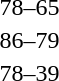<table style="text-align:center">
<tr>
<th width=200></th>
<th width=100></th>
<th width=200></th>
</tr>
<tr>
<td align=right><strong></strong></td>
<td align=center>78–65</td>
<td align=left></td>
</tr>
<tr>
<td align=right><strong></strong></td>
<td align=center>86–79</td>
<td align=left></td>
</tr>
<tr>
<td align=right><strong></strong></td>
<td align=center>78–39</td>
<td align=left></td>
</tr>
</table>
